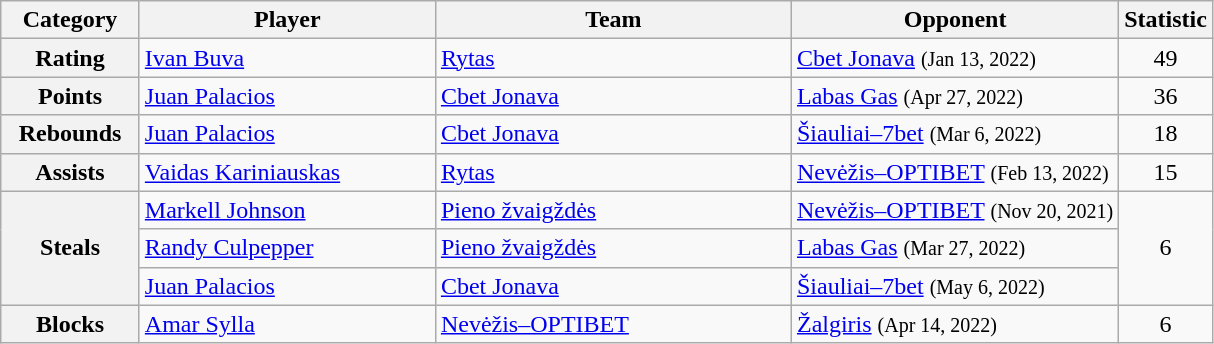<table class="wikitable">
<tr>
<th width=85>Category</th>
<th width=190>Player</th>
<th width=230>Team</th>
<th>Opponent</th>
<th width=50>Statistic</th>
</tr>
<tr>
<th>Rating</th>
<td> <a href='#'>Ivan Buva</a></td>
<td><a href='#'>Rytas</a></td>
<td><a href='#'>Cbet Jonava</a> <small>(Jan 13, 2022)</small></td>
<td style="text-align: center;">49</td>
</tr>
<tr>
<th>Points</th>
<td> <a href='#'>Juan Palacios</a></td>
<td><a href='#'>Cbet Jonava</a></td>
<td><a href='#'>Labas Gas</a> <small>(Apr 27, 2022)</small></td>
<td style="text-align: center;">36</td>
</tr>
<tr>
<th>Rebounds</th>
<td> <a href='#'>Juan Palacios</a></td>
<td><a href='#'>Cbet Jonava</a></td>
<td><a href='#'>Šiauliai–7bet</a> <small>(Mar 6, 2022)</small></td>
<td style="text-align: center;">18</td>
</tr>
<tr>
<th>Assists</th>
<td> <a href='#'>Vaidas Kariniauskas</a></td>
<td><a href='#'>Rytas</a></td>
<td><a href='#'>Nevėžis–OPTIBET</a> <small>(Feb 13, 2022)</small></td>
<td style="text-align: center;">15</td>
</tr>
<tr>
<th rowspan="3">Steals</th>
<td> <a href='#'>Markell Johnson</a></td>
<td><a href='#'>Pieno žvaigždės</a></td>
<td><a href='#'>Nevėžis–OPTIBET</a> <small>(Nov 20, 2021)</small></td>
<td rowspan="3" style="text-align: center;">6</td>
</tr>
<tr>
<td> <a href='#'>Randy Culpepper</a></td>
<td><a href='#'>Pieno žvaigždės</a></td>
<td><a href='#'>Labas Gas</a> <small>(Mar 27, 2022)</small></td>
</tr>
<tr>
<td> <a href='#'>Juan Palacios</a></td>
<td><a href='#'>Cbet Jonava</a></td>
<td><a href='#'>Šiauliai–7bet</a> <small>(May 6, 2022)</small></td>
</tr>
<tr>
<th>Blocks</th>
<td> <a href='#'>Amar Sylla</a></td>
<td><a href='#'>Nevėžis–OPTIBET</a></td>
<td><a href='#'>Žalgiris</a> <small>(Apr 14, 2022)</small></td>
<td style="text-align: center;">6</td>
</tr>
</table>
